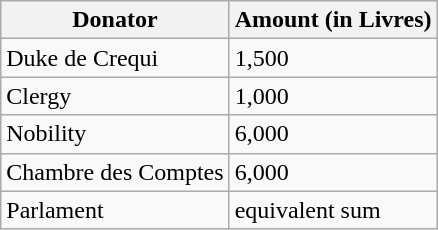<table class="wikitable">
<tr>
<th>Donator</th>
<th>Amount (in Livres)</th>
</tr>
<tr>
<td>Duke de Crequi</td>
<td>1,500</td>
</tr>
<tr>
<td>Clergy</td>
<td>1,000</td>
</tr>
<tr>
<td>Nobility</td>
<td>6,000</td>
</tr>
<tr>
<td>Chambre des Comptes</td>
<td>6,000</td>
</tr>
<tr>
<td>Parlament</td>
<td>equivalent sum</td>
</tr>
</table>
